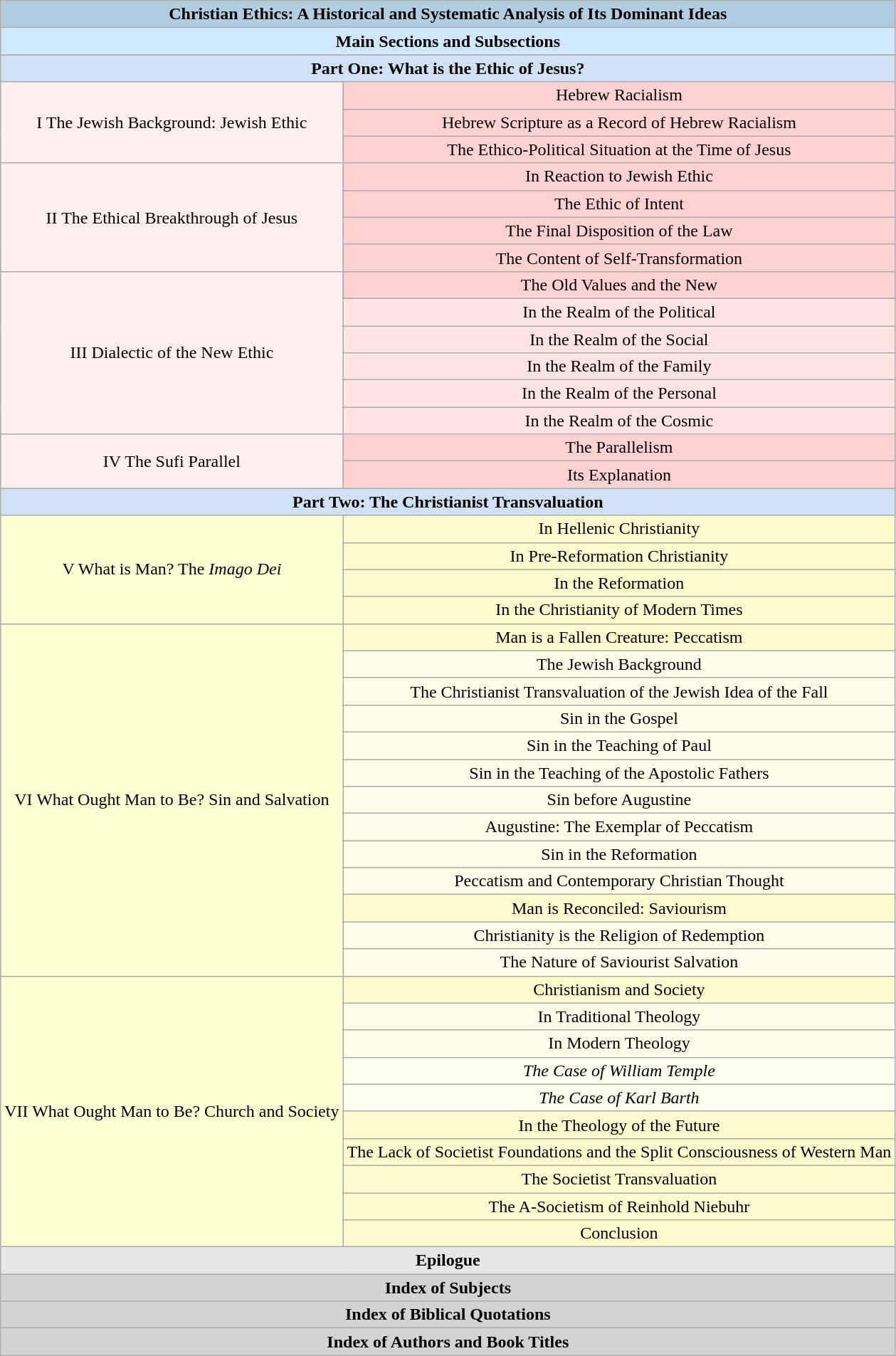<table class="wikitable" style="text-align:center">
<tr>
<td colspan="4" bgcolor="#b3cde0"><strong>Christian Ethics: A Historical and Systematic Analysis of Its Dominant Ideas</strong></td>
</tr>
<tr>
<td colspan="4" bgcolor="#d0e8ff"><strong>Main Sections and Subsections</strong></td>
</tr>
<tr>
<td colspan="4" bgcolor="#cfe2f3"><strong>Part One: What is the Ethic of Jesus?</strong></td>
</tr>
<tr>
<td rowspan="3" bgcolor="#ffeeee">I The Jewish Background: Jewish Ethic</td>
<td bgcolor="#ffd1d1" colspan="3">Hebrew Racialism</td>
</tr>
<tr>
<td bgcolor="#ffd1d1" colspan="3">Hebrew Scripture as a Record of Hebrew Racialism</td>
</tr>
<tr>
<td bgcolor="#ffd1d1" colspan="3">The Ethico-Political Situation at the Time of Jesus</td>
</tr>
<tr>
<td rowspan="4" bgcolor="#ffeeee">II The Ethical Breakthrough of Jesus</td>
<td bgcolor="#ffd1d1" colspan="3">In Reaction to Jewish Ethic</td>
</tr>
<tr>
<td bgcolor="#ffd1d1" colspan="3">The Ethic of Intent</td>
</tr>
<tr>
<td bgcolor="#ffd1d1" colspan="3">The Final Disposition of the Law</td>
</tr>
<tr>
<td bgcolor="#ffd1d1" colspan="3">The Content of Self-Transformation</td>
</tr>
<tr>
<td rowspan="6" bgcolor="#ffeeee">III Dialectic of the New Ethic</td>
<td bgcolor="#ffd1d1" colspan="3">The Old Values and the New</td>
</tr>
<tr>
<td bgcolor="#ffe4e1" colspan="3">In the Realm of the Political</td>
</tr>
<tr>
<td bgcolor="#ffe4e1" colspan="3">In the Realm of the Social</td>
</tr>
<tr>
<td bgcolor="#ffe4e1" colspan="3">In the Realm of the Family</td>
</tr>
<tr>
<td bgcolor="#ffe4e1" colspan="3">In the Realm of the Personal</td>
</tr>
<tr>
<td bgcolor="#ffe4e1" colspan="3">In the Realm of the Cosmic</td>
</tr>
<tr>
<td rowspan="2" bgcolor="#ffeeee">IV The Sufi Parallel</td>
<td bgcolor="#ffd1d1" colspan="3">The Parallelism</td>
</tr>
<tr>
<td bgcolor="#ffd1d1" colspan="3">Its Explanation</td>
</tr>
<tr>
<td colspan="4" bgcolor="#cfe2f3"><strong>Part Two: The Christianist Transvaluation</strong></td>
</tr>
<tr>
<td rowspan="4" bgcolor="#ffffd4">V What is Man? The <em>Imago Dei</em></td>
<td bgcolor="#fffacd" colspan="3">In Hellenic Christianity</td>
</tr>
<tr>
<td bgcolor="#fffacd" colspan="3">In Pre-Reformation Christianity</td>
</tr>
<tr>
<td bgcolor="#fffacd" colspan="3">In the Reformation</td>
</tr>
<tr>
<td bgcolor="#fffacd" colspan="3">In the Christianity of Modern Times</td>
</tr>
<tr>
<td rowspan="13" bgcolor="#ffffd4">VI What Ought Man to Be? Sin and Salvation</td>
<td bgcolor="#fffacd" colspan="3">Man is a Fallen Creature: Peccatism</td>
</tr>
<tr>
<td bgcolor="#fffde7" colspan="3">The Jewish Background</td>
</tr>
<tr>
<td bgcolor="#fffde7" colspan="3">The Christianist Transvaluation of the Jewish Idea of the Fall</td>
</tr>
<tr>
<td bgcolor="#fffde7" colspan="3">Sin in the Gospel</td>
</tr>
<tr>
<td bgcolor="#fffde7" colspan="3">Sin in the Teaching of Paul</td>
</tr>
<tr>
<td bgcolor="#fffde7" colspan="3">Sin in the Teaching of the Apostolic Fathers</td>
</tr>
<tr>
<td bgcolor="#fffde7" colspan="3">Sin before Augustine</td>
</tr>
<tr>
<td bgcolor="#fffde7" colspan="3">Augustine: The Exemplar of Peccatism</td>
</tr>
<tr>
<td bgcolor="#fffde7" colspan="3">Sin in the Reformation</td>
</tr>
<tr>
<td bgcolor="#fffde7" colspan="3">Peccatism and Contemporary Christian Thought</td>
</tr>
<tr>
<td bgcolor="#fffacd" colspan="3">Man is Reconciled: Saviourism</td>
</tr>
<tr>
<td bgcolor="#fffde7" colspan="3">Christianity is the Religion of Redemption</td>
</tr>
<tr>
<td bgcolor="#fffde7" colspan="3">The Nature of Saviourist Salvation</td>
</tr>
<tr>
<td rowspan="10" bgcolor="#ffffd4">VII What Ought Man to Be? Church and Society</td>
<td bgcolor="#fffacd" colspan="3">Christianism and Society</td>
</tr>
<tr>
<td bgcolor="#fffde7" colspan="3">In Traditional Theology</td>
</tr>
<tr>
<td bgcolor="#fffde7" colspan="3">In Modern Theology</td>
</tr>
<tr>
<td bgcolor="#fffff0" colspan="3"><em>The Case of William Temple</em></td>
</tr>
<tr>
<td bgcolor="#fffff0" colspan="3"><em>The Case of Karl Barth</em></td>
</tr>
<tr>
<td bgcolor="#fffacd" colspan="3">In the Theology of the Future</td>
</tr>
<tr>
<td bgcolor="#fffacd" colspan="3">The Lack of Societist Foundations and the Split Consciousness of Western Man</td>
</tr>
<tr>
<td bgcolor="#fffacd" colspan="3">The Societist Transvaluation</td>
</tr>
<tr>
<td bgcolor="#fffacd" colspan="3">The A-Societism of Reinhold Niebuhr</td>
</tr>
<tr>
<td bgcolor="#fffacd" colspan="3">Conclusion</td>
</tr>
<tr>
<td colspan="4" bgcolor="#e6e6e6"><strong>Epilogue</strong></td>
</tr>
<tr>
<td colspan="4" bgcolor="#d3d3d3"><strong>Index of Subjects</strong></td>
</tr>
<tr>
<td colspan="4" bgcolor="#d3d3d3"><strong>Index of Biblical Quotations</strong></td>
</tr>
<tr>
<td colspan="4" bgcolor="#d3d3d3"><strong>Index of Authors and Book Titles</strong></td>
</tr>
</table>
